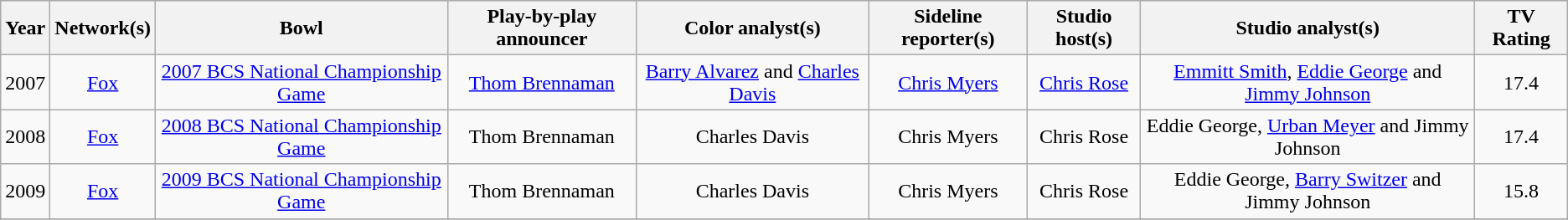<table class="wikitable">
<tr style="background:#efefef;">
<th>Year</th>
<th>Network(s)</th>
<th>Bowl</th>
<th>Play-by-play announcer</th>
<th>Color analyst(s)</th>
<th>Sideline reporter(s)</th>
<th>Studio host(s)</th>
<th>Studio analyst(s)</th>
<th>TV Rating</th>
</tr>
<tr style="text-align:center;">
<td>2007</td>
<td><a href='#'>Fox</a></td>
<td><a href='#'>2007 BCS National Championship Game</a></td>
<td><a href='#'>Thom Brennaman</a></td>
<td><a href='#'>Barry Alvarez</a> and <a href='#'>Charles Davis</a></td>
<td><a href='#'>Chris Myers</a></td>
<td><a href='#'>Chris Rose</a></td>
<td><a href='#'>Emmitt Smith</a>, <a href='#'>Eddie George</a> and <a href='#'>Jimmy Johnson</a></td>
<td>17.4</td>
</tr>
<tr style="text-align:center;">
<td>2008</td>
<td><a href='#'>Fox</a></td>
<td><a href='#'>2008 BCS National Championship Game</a></td>
<td>Thom Brennaman</td>
<td>Charles Davis</td>
<td>Chris Myers</td>
<td>Chris Rose</td>
<td>Eddie George, <a href='#'>Urban Meyer</a> and Jimmy Johnson</td>
<td>17.4</td>
</tr>
<tr style="text-align:center;">
<td>2009</td>
<td><a href='#'>Fox</a></td>
<td><a href='#'>2009 BCS National Championship Game</a></td>
<td>Thom Brennaman</td>
<td>Charles Davis</td>
<td>Chris Myers</td>
<td>Chris Rose</td>
<td>Eddie George, <a href='#'>Barry Switzer</a> and Jimmy Johnson</td>
<td>15.8</td>
</tr>
<tr style="text-align:center;">
</tr>
</table>
